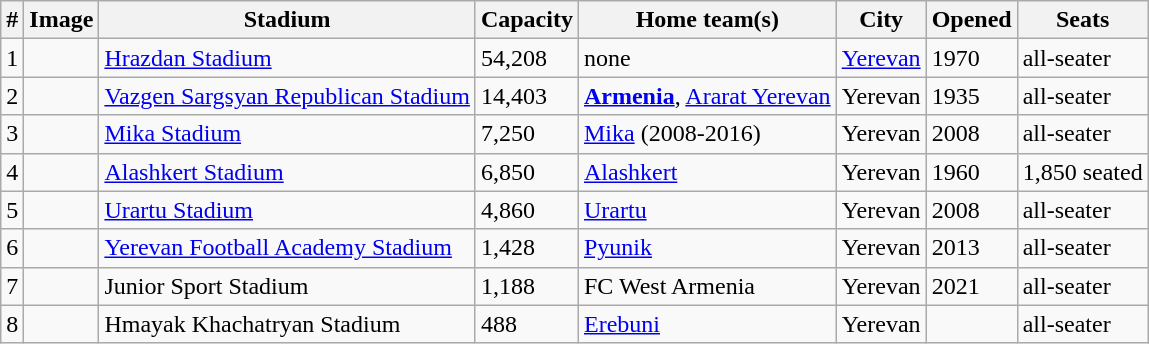<table class="wikitable sortable">
<tr>
<th>#</th>
<th>Image</th>
<th>Stadium</th>
<th>Capacity</th>
<th>Home team(s)</th>
<th>City</th>
<th>Opened</th>
<th>Seats</th>
</tr>
<tr>
<td>1</td>
<td></td>
<td><a href='#'>Hrazdan Stadium</a></td>
<td>54,208</td>
<td>none</td>
<td><a href='#'>Yerevan</a></td>
<td>1970</td>
<td>all-seater</td>
</tr>
<tr>
<td>2</td>
<td></td>
<td><a href='#'>Vazgen Sargsyan Republican Stadium</a></td>
<td>14,403</td>
<td> <strong><a href='#'>Armenia</a></strong>, <a href='#'>Ararat Yerevan</a></td>
<td>Yerevan</td>
<td>1935</td>
<td>all-seater</td>
</tr>
<tr>
<td>3</td>
<td></td>
<td><a href='#'>Mika Stadium</a></td>
<td>7,250</td>
<td><a href='#'>Mika</a> (2008-2016)</td>
<td>Yerevan</td>
<td>2008</td>
<td>all-seater</td>
</tr>
<tr>
<td>4</td>
<td></td>
<td><a href='#'>Alashkert Stadium</a></td>
<td>6,850</td>
<td><a href='#'>Alashkert</a></td>
<td>Yerevan</td>
<td>1960</td>
<td>1,850 seated</td>
</tr>
<tr>
<td>5</td>
<td></td>
<td><a href='#'>Urartu Stadium</a></td>
<td>4,860</td>
<td><a href='#'>Urartu</a></td>
<td>Yerevan</td>
<td>2008</td>
<td>all-seater</td>
</tr>
<tr>
<td>6</td>
<td></td>
<td><a href='#'>Yerevan Football Academy Stadium</a></td>
<td>1,428</td>
<td><a href='#'>Pyunik</a></td>
<td>Yerevan</td>
<td>2013</td>
<td>all-seater</td>
</tr>
<tr>
<td>7</td>
<td></td>
<td>Junior Sport Stadium</td>
<td>1,188</td>
<td>FC West Armenia</td>
<td>Yerevan</td>
<td>2021</td>
<td>all-seater</td>
</tr>
<tr>
<td>8</td>
<td></td>
<td>Hmayak Khachatryan Stadium</td>
<td>488</td>
<td><a href='#'>Erebuni</a></td>
<td>Yerevan</td>
<td></td>
<td>all-seater</td>
</tr>
</table>
